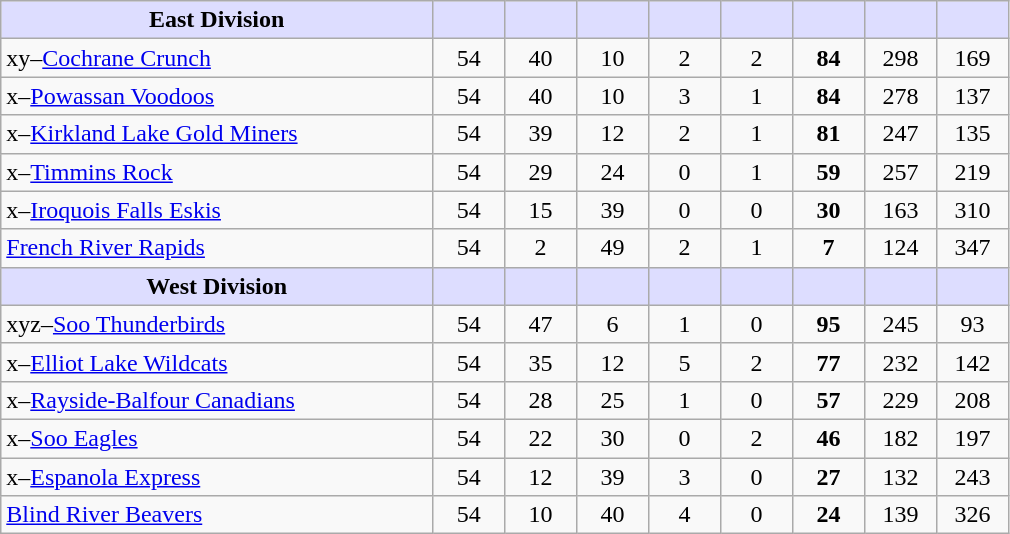<table class="wikitable sortable" style="text-align:center">
<tr>
<th style="background:#ddf; width:30%;" class="unsortable">East Division</th>
<th style="background:#ddf; width:5%;"></th>
<th style="background:#ddf; width:5%;"></th>
<th style="background:#ddf; width:5%;"></th>
<th style="background:#ddf; width:5%;"></th>
<th style="background:#ddf; width:5%;"></th>
<th style="background:#ddf; width:5%;"></th>
<th style="background:#ddf; width:5%;"></th>
<th style="background:#ddf; width:5%;"></th>
</tr>
<tr>
<td align=left>xy–<a href='#'>Cochrane Crunch</a></td>
<td>54</td>
<td>40</td>
<td>10</td>
<td>2</td>
<td>2</td>
<td><strong>84</strong></td>
<td>298</td>
<td>169</td>
</tr>
<tr>
<td align=left>x–<a href='#'>Powassan Voodoos</a></td>
<td>54</td>
<td>40</td>
<td>10</td>
<td>3</td>
<td>1</td>
<td><strong>84</strong></td>
<td>278</td>
<td>137</td>
</tr>
<tr>
<td align=left>x–<a href='#'>Kirkland Lake Gold Miners</a></td>
<td>54</td>
<td>39</td>
<td>12</td>
<td>2</td>
<td>1</td>
<td><strong>81</strong></td>
<td>247</td>
<td>135</td>
</tr>
<tr>
<td align=left>x–<a href='#'>Timmins Rock</a></td>
<td>54</td>
<td>29</td>
<td>24</td>
<td>0</td>
<td>1</td>
<td><strong>59</strong></td>
<td>257</td>
<td>219</td>
</tr>
<tr>
<td align=left>x–<a href='#'>Iroquois Falls Eskis</a></td>
<td>54</td>
<td>15</td>
<td>39</td>
<td>0</td>
<td>0</td>
<td><strong>30</strong></td>
<td>163</td>
<td>310</td>
</tr>
<tr>
<td align=left><a href='#'>French River Rapids</a></td>
<td>54</td>
<td>2</td>
<td>49</td>
<td>2</td>
<td>1</td>
<td><strong>7</strong></td>
<td>124</td>
<td>347</td>
</tr>
<tr>
<th style="background:#ddf; width:30%;" class="unsortable">West Division</th>
<th style="background:#ddf; width:5%;"></th>
<th style="background:#ddf; width:5%;"></th>
<th style="background:#ddf; width:5%;"></th>
<th style="background:#ddf; width:5%;"></th>
<th style="background:#ddf; width:5%;"></th>
<th style="background:#ddf; width:5%;"></th>
<th style="background:#ddf; width:5%;"></th>
<th style="background:#ddf; width:5%;"></th>
</tr>
<tr>
<td align=left>xyz–<a href='#'>Soo Thunderbirds</a></td>
<td>54</td>
<td>47</td>
<td>6</td>
<td>1</td>
<td>0</td>
<td><strong>95</strong></td>
<td>245</td>
<td>93</td>
</tr>
<tr>
<td align=left>x–<a href='#'>Elliot Lake Wildcats</a></td>
<td>54</td>
<td>35</td>
<td>12</td>
<td>5</td>
<td>2</td>
<td><strong>77</strong></td>
<td>232</td>
<td>142</td>
</tr>
<tr>
<td align=left>x–<a href='#'>Rayside-Balfour Canadians</a></td>
<td>54</td>
<td>28</td>
<td>25</td>
<td>1</td>
<td>0</td>
<td><strong>57</strong></td>
<td>229</td>
<td>208</td>
</tr>
<tr>
<td align=left>x–<a href='#'>Soo Eagles</a></td>
<td>54</td>
<td>22</td>
<td>30</td>
<td>0</td>
<td>2</td>
<td><strong>46</strong></td>
<td>182</td>
<td>197</td>
</tr>
<tr>
<td align=left>x–<a href='#'>Espanola Express</a></td>
<td>54</td>
<td>12</td>
<td>39</td>
<td>3</td>
<td>0</td>
<td><strong>27</strong></td>
<td>132</td>
<td>243</td>
</tr>
<tr>
<td align=left><a href='#'>Blind River Beavers</a></td>
<td>54</td>
<td>10</td>
<td>40</td>
<td>4</td>
<td>0</td>
<td><strong>24</strong></td>
<td>139</td>
<td>326</td>
</tr>
</table>
